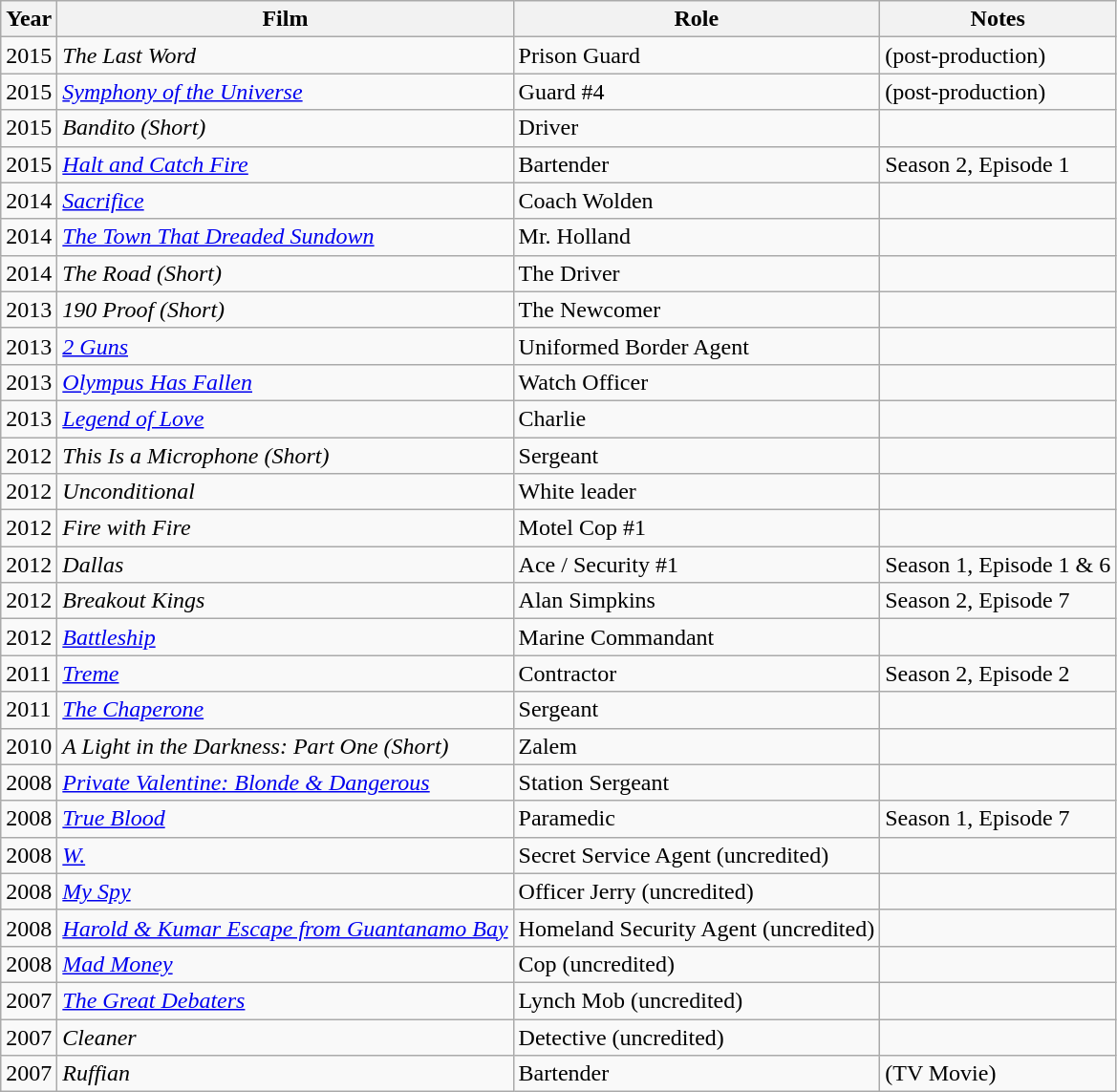<table class="wikitable">
<tr>
<th>Year</th>
<th>Film</th>
<th>Role</th>
<th>Notes</th>
</tr>
<tr>
<td>2015</td>
<td><em>The Last Word</em></td>
<td>Prison Guard</td>
<td>(post-production)</td>
</tr>
<tr>
<td>2015</td>
<td><em><a href='#'>Symphony of the Universe</a></em></td>
<td>Guard #4</td>
<td>(post-production)</td>
</tr>
<tr>
<td>2015</td>
<td><em>Bandito (Short)</em></td>
<td>Driver</td>
<td></td>
</tr>
<tr>
<td>2015</td>
<td><em><a href='#'>Halt and Catch Fire</a></em></td>
<td>Bartender</td>
<td>Season 2, Episode 1</td>
</tr>
<tr>
<td>2014</td>
<td><em><a href='#'>Sacrifice</a> </em></td>
<td>Coach Wolden</td>
<td></td>
</tr>
<tr>
<td>2014</td>
<td><em><a href='#'>The Town That Dreaded Sundown</a></em></td>
<td>Mr. Holland</td>
<td></td>
</tr>
<tr>
<td>2014</td>
<td><em>The Road (Short)</em></td>
<td>The Driver</td>
<td></td>
</tr>
<tr>
<td>2013</td>
<td><em>190 Proof (Short)</em></td>
<td>The Newcomer</td>
<td></td>
</tr>
<tr>
<td>2013</td>
<td><em><a href='#'>2 Guns</a> </em></td>
<td>Uniformed Border Agent</td>
<td></td>
</tr>
<tr>
<td>2013</td>
<td><em><a href='#'>Olympus Has Fallen</a></em></td>
<td>Watch Officer</td>
<td></td>
</tr>
<tr>
<td>2013</td>
<td><em><a href='#'>Legend of Love</a></em></td>
<td>Charlie</td>
<td></td>
</tr>
<tr>
<td>2012</td>
<td><em>This Is a Microphone (Short)</em></td>
<td>Sergeant</td>
<td></td>
</tr>
<tr>
<td>2012</td>
<td><em>Unconditional</em></td>
<td>White leader</td>
<td></td>
</tr>
<tr>
<td>2012</td>
<td><em>Fire with Fire</em></td>
<td>Motel Cop #1</td>
<td></td>
</tr>
<tr>
<td>2012</td>
<td><em>Dallas</em></td>
<td>Ace / Security #1</td>
<td>Season 1, Episode 1 & 6</td>
</tr>
<tr>
<td>2012</td>
<td><em>Breakout Kings</em></td>
<td>Alan Simpkins</td>
<td>Season 2, Episode 7</td>
</tr>
<tr>
<td>2012</td>
<td><em><a href='#'>Battleship</a></em></td>
<td>Marine Commandant</td>
<td></td>
</tr>
<tr>
<td>2011</td>
<td><em><a href='#'>Treme</a></em></td>
<td>Contractor</td>
<td>Season 2, Episode 2</td>
</tr>
<tr>
<td>2011</td>
<td><em><a href='#'>The Chaperone</a></em></td>
<td>Sergeant</td>
<td></td>
</tr>
<tr>
<td>2010</td>
<td><em>A Light in the Darkness: Part One (Short)</em></td>
<td>Zalem</td>
<td></td>
</tr>
<tr>
<td>2008</td>
<td><em><a href='#'>Private Valentine: Blonde & Dangerous</a></em></td>
<td>Station Sergeant</td>
<td></td>
</tr>
<tr>
<td>2008</td>
<td><em><a href='#'>True Blood</a></em></td>
<td>Paramedic</td>
<td>Season 1, Episode 7</td>
</tr>
<tr>
<td>2008</td>
<td><em><a href='#'>W.</a></em></td>
<td>Secret Service Agent (uncredited)</td>
<td></td>
</tr>
<tr>
<td>2008</td>
<td><em><a href='#'>My Spy</a></em></td>
<td>Officer Jerry (uncredited)</td>
<td></td>
</tr>
<tr>
<td>2008</td>
<td><em><a href='#'>Harold & Kumar Escape from Guantanamo Bay</a></em></td>
<td>Homeland Security Agent (uncredited)</td>
<td></td>
</tr>
<tr>
<td>2008</td>
<td><em><a href='#'>Mad Money</a></em></td>
<td>Cop (uncredited)</td>
<td></td>
</tr>
<tr>
<td>2007</td>
<td><em><a href='#'>The Great Debaters</a></em></td>
<td>Lynch Mob (uncredited)</td>
<td></td>
</tr>
<tr>
<td>2007</td>
<td><em>Cleaner</em></td>
<td>Detective (uncredited)</td>
<td></td>
</tr>
<tr>
<td>2007</td>
<td><em>Ruffian</em></td>
<td>Bartender</td>
<td>(TV Movie)</td>
</tr>
</table>
